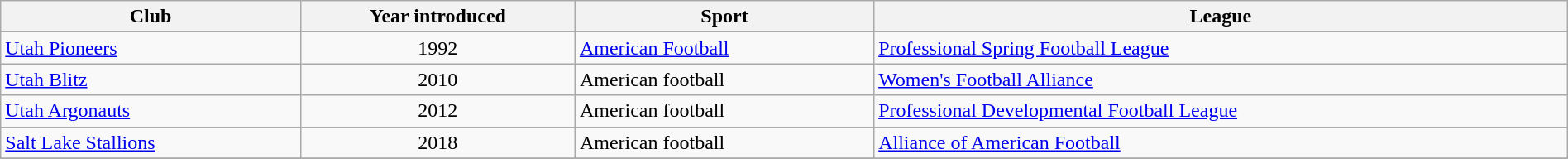<table class="wikitable sortable" style="width:100%;">
<tr>
<th>Club</th>
<th>Year introduced</th>
<th>Sport</th>
<th>League</th>
</tr>
<tr>
<td><a href='#'>Utah Pioneers</a></td>
<td align=center>1992</td>
<td><a href='#'>American Football</a></td>
<td><a href='#'>Professional Spring Football League</a></td>
</tr>
<tr>
<td><a href='#'>Utah Blitz</a></td>
<td align=center>2010</td>
<td>American football</td>
<td><a href='#'>Women's Football Alliance</a></td>
</tr>
<tr>
<td><a href='#'>Utah Argonauts</a></td>
<td align=center>2012</td>
<td>American football</td>
<td><a href='#'>Professional Developmental Football League</a></td>
</tr>
<tr>
<td><a href='#'>Salt Lake Stallions</a></td>
<td align=center>2018</td>
<td>American football</td>
<td><a href='#'>Alliance of American Football</a></td>
</tr>
<tr>
</tr>
</table>
